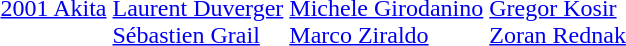<table>
<tr>
<td><a href='#'>2001 Akita</a></td>
<td><br><a href='#'>Laurent Duverger</a><br><a href='#'>Sébastien Grail</a></td>
<td><br><a href='#'>Michele Girodanino</a><br><a href='#'>Marco Ziraldo</a></td>
<td><br><a href='#'>Gregor Kosir</a><br><a href='#'>Zoran Rednak</a></td>
</tr>
</table>
